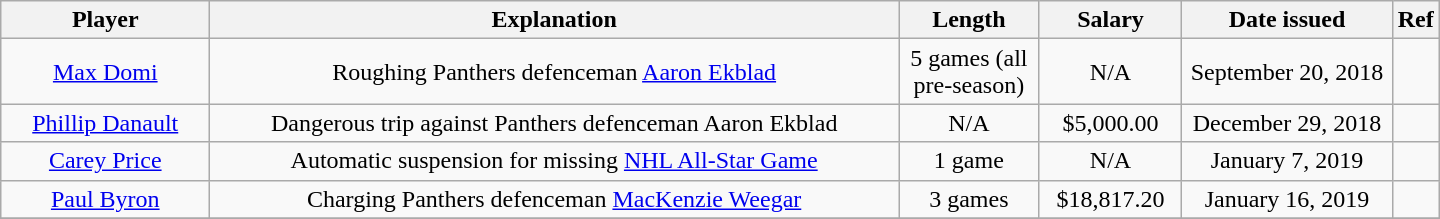<table class="wikitable" style="width:60em; text-align:center;">
<tr>
<th style="width:15%;">Player</th>
<th style="width:50%;">Explanation</th>
<th style="width:10%;">Length</th>
<th style="width:10%;">Salary</th>
<th style="width:15%;">Date issued</th>
<th>Ref</th>
</tr>
<tr>
<td><a href='#'>Max Domi</a></td>
<td>Roughing Panthers defenceman <a href='#'>Aaron Ekblad</a></td>
<td>5 games (all pre-season)</td>
<td>N/A</td>
<td>September 20, 2018</td>
<td></td>
</tr>
<tr>
<td><a href='#'>Phillip Danault</a></td>
<td>Dangerous trip against Panthers defenceman Aaron Ekblad</td>
<td>N/A</td>
<td>$5,000.00</td>
<td>December 29, 2018</td>
<td></td>
</tr>
<tr>
<td><a href='#'>Carey Price</a></td>
<td>Automatic suspension for missing <a href='#'>NHL All-Star Game</a></td>
<td>1 game</td>
<td>N/A</td>
<td>January 7, 2019</td>
<td></td>
</tr>
<tr>
<td><a href='#'>Paul Byron</a></td>
<td>Charging Panthers defenceman <a href='#'>MacKenzie Weegar</a></td>
<td>3 games</td>
<td>$18,817.20</td>
<td>January 16, 2019</td>
<td></td>
</tr>
<tr>
</tr>
</table>
